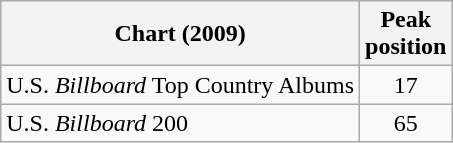<table class="wikitable">
<tr>
<th>Chart (2009)</th>
<th>Peak<br>position</th>
</tr>
<tr>
<td>U.S. <em>Billboard</em> Top Country Albums</td>
<td align="center">17</td>
</tr>
<tr>
<td>U.S. <em>Billboard</em> 200</td>
<td align="center">65</td>
</tr>
</table>
